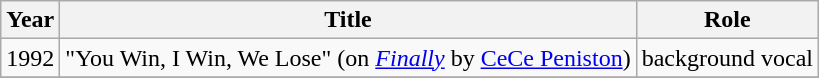<table class="wikitable" style="text-align:center;">
<tr>
<th>Year</th>
<th>Title</th>
<th>Role</th>
</tr>
<tr>
<td style="text-align:center;" rowspan="1">1992</td>
<td>"You Win, I Win, We Lose" (on <em><a href='#'>Finally</a></em> by <a href='#'>CeCe Peniston</a>)</td>
<td>background vocal</td>
</tr>
<tr>
</tr>
</table>
